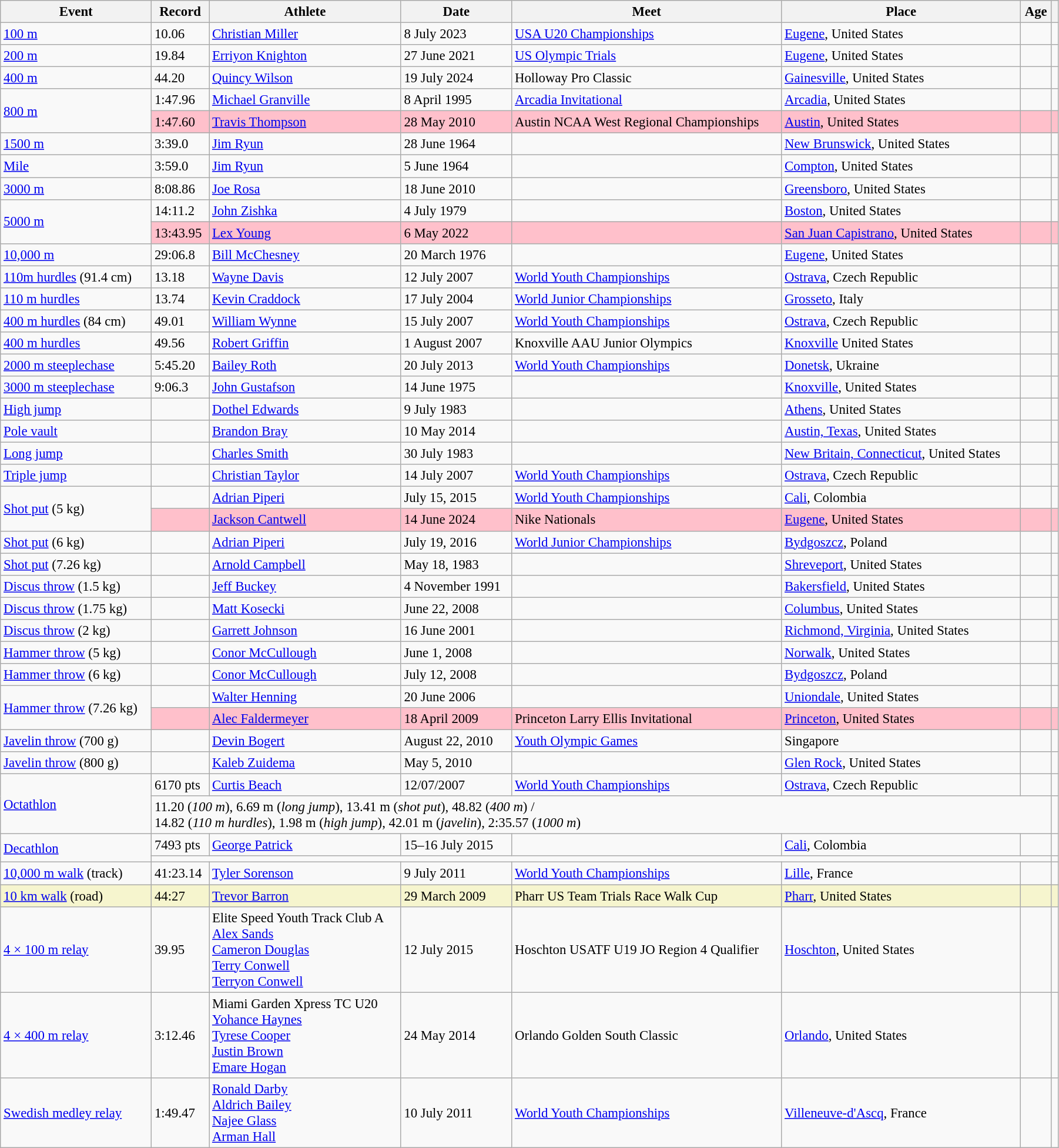<table class="wikitable" style="font-size:95%; width: 95%;">
<tr>
<th>Event</th>
<th>Record</th>
<th>Athlete</th>
<th>Date</th>
<th>Meet</th>
<th>Place</th>
<th>Age</th>
<th></th>
</tr>
<tr>
<td><a href='#'>100 m</a></td>
<td>10.06 </td>
<td><a href='#'>Christian Miller</a></td>
<td>8 July 2023</td>
<td><a href='#'>USA U20 Championships</a></td>
<td><a href='#'>Eugene</a>, United States</td>
<td></td>
<td></td>
</tr>
<tr>
<td><a href='#'>200 m</a></td>
<td>19.84 </td>
<td><a href='#'>Erriyon Knighton</a></td>
<td>27 June 2021</td>
<td><a href='#'>US Olympic Trials</a></td>
<td><a href='#'>Eugene</a>, United States</td>
<td></td>
<td></td>
</tr>
<tr>
<td><a href='#'>400 m</a></td>
<td>44.20</td>
<td><a href='#'>Quincy Wilson</a></td>
<td>19 July 2024</td>
<td>Holloway Pro Classic</td>
<td><a href='#'>Gainesville</a>, United States</td>
<td></td>
<td></td>
</tr>
<tr>
<td rowspan=2><a href='#'>800 m</a></td>
<td>1:47.96</td>
<td><a href='#'>Michael Granville</a></td>
<td>8 April 1995</td>
<td><a href='#'>Arcadia Invitational</a></td>
<td><a href='#'>Arcadia</a>, United States</td>
<td></td>
<td></td>
</tr>
<tr style="background:pink">
<td>1:47.60</td>
<td><a href='#'>Travis Thompson</a></td>
<td>28 May 2010</td>
<td>Austin NCAA West Regional Championships</td>
<td><a href='#'>Austin</a>, United States</td>
<td></td>
<td></td>
</tr>
<tr>
<td><a href='#'>1500 m</a></td>
<td>3:39.0 </td>
<td><a href='#'>Jim Ryun</a></td>
<td>28 June 1964</td>
<td></td>
<td><a href='#'>New Brunswick</a>, United States</td>
<td></td>
<td></td>
</tr>
<tr>
<td><a href='#'>Mile</a></td>
<td>3:59.0 </td>
<td><a href='#'>Jim Ryun</a></td>
<td>5 June 1964</td>
<td></td>
<td><a href='#'>Compton</a>, United States</td>
<td></td>
<td></td>
</tr>
<tr>
<td><a href='#'>3000 m</a></td>
<td>8:08.86</td>
<td><a href='#'>Joe Rosa</a></td>
<td>18 June 2010</td>
<td></td>
<td><a href='#'>Greensboro</a>, United States</td>
<td></td>
<td></td>
</tr>
<tr>
<td rowspan=2><a href='#'>5000 m</a></td>
<td>14:11.2 </td>
<td><a href='#'>John Zishka</a></td>
<td>4 July 1979</td>
<td></td>
<td><a href='#'>Boston</a>, United States</td>
<td></td>
</tr>
<tr style="background:pink">
<td>13:43.95</td>
<td><a href='#'>Lex Young</a></td>
<td>6 May 2022</td>
<td></td>
<td><a href='#'>San Juan Capistrano</a>, United States</td>
<td></td>
<td></td>
</tr>
<tr>
<td><a href='#'>10,000 m</a></td>
<td>29:06.8 </td>
<td><a href='#'>Bill McChesney</a></td>
<td>20 March 1976</td>
<td></td>
<td><a href='#'>Eugene</a>, United States</td>
<td></td>
<td></td>
</tr>
<tr>
<td><a href='#'>110m hurdles</a> (91.4 cm)</td>
<td>13.18 </td>
<td><a href='#'>Wayne Davis</a></td>
<td>12 July 2007</td>
<td><a href='#'>World Youth Championships</a></td>
<td><a href='#'>Ostrava</a>, Czech Republic</td>
<td></td>
<td></td>
</tr>
<tr>
<td><a href='#'>110 m hurdles</a></td>
<td>13.74 </td>
<td><a href='#'>Kevin Craddock</a></td>
<td>17 July 2004</td>
<td><a href='#'>World Junior Championships</a></td>
<td><a href='#'>Grosseto</a>, Italy</td>
<td></td>
<td></td>
</tr>
<tr>
<td><a href='#'>400 m hurdles</a> (84 cm)</td>
<td>49.01</td>
<td><a href='#'>William Wynne</a></td>
<td>15 July 2007</td>
<td><a href='#'>World Youth Championships</a></td>
<td><a href='#'>Ostrava</a>, Czech Republic</td>
<td></td>
<td></td>
</tr>
<tr>
<td><a href='#'>400 m hurdles</a></td>
<td>49.56</td>
<td><a href='#'>Robert Griffin</a></td>
<td>1 August 2007</td>
<td>Knoxville AAU Junior Olympics</td>
<td><a href='#'>Knoxville</a> United States</td>
<td></td>
<td></td>
</tr>
<tr>
<td><a href='#'>2000 m steeplechase</a></td>
<td>5:45.20</td>
<td><a href='#'>Bailey Roth</a></td>
<td>20 July 2013</td>
<td><a href='#'>World Youth Championships</a></td>
<td><a href='#'>Donetsk</a>, Ukraine</td>
<td></td>
<td></td>
</tr>
<tr>
<td><a href='#'>3000 m steeplechase</a></td>
<td>9:06.3 </td>
<td><a href='#'>John Gustafson</a></td>
<td>14 June 1975</td>
<td></td>
<td><a href='#'>Knoxville</a>, United States</td>
<td></td>
<td></td>
</tr>
<tr>
<td><a href='#'>High jump</a></td>
<td></td>
<td><a href='#'>Dothel Edwards</a></td>
<td>9 July 1983</td>
<td></td>
<td><a href='#'>Athens</a>, United States</td>
<td></td>
<td></td>
</tr>
<tr>
<td><a href='#'>Pole vault</a></td>
<td></td>
<td><a href='#'>Brandon Bray</a></td>
<td>10 May 2014</td>
<td></td>
<td><a href='#'>Austin, Texas</a>, United States</td>
<td></td>
<td></td>
</tr>
<tr>
<td><a href='#'>Long jump</a></td>
<td></td>
<td><a href='#'>Charles Smith</a></td>
<td>30 July 1983</td>
<td></td>
<td><a href='#'>New Britain, Connecticut</a>, United States</td>
<td></td>
<td></td>
</tr>
<tr>
<td><a href='#'>Triple jump</a></td>
<td> </td>
<td><a href='#'>Christian Taylor</a></td>
<td>14 July 2007</td>
<td><a href='#'>World Youth Championships</a></td>
<td><a href='#'>Ostrava</a>, Czech Republic</td>
<td></td>
<td></td>
</tr>
<tr>
<td rowspan=2><a href='#'>Shot put</a> (5 kg)</td>
<td></td>
<td><a href='#'>Adrian Piperi</a></td>
<td>July 15, 2015</td>
<td><a href='#'>World Youth Championships</a></td>
<td><a href='#'>Cali</a>, Colombia</td>
<td></td>
<td></td>
</tr>
<tr style="background:pink">
<td></td>
<td><a href='#'>Jackson Cantwell</a></td>
<td>14 June 2024</td>
<td>Nike Nationals</td>
<td><a href='#'>Eugene</a>, United States</td>
<td></td>
<td></td>
</tr>
<tr>
<td><a href='#'>Shot put</a> (6 kg)</td>
<td></td>
<td><a href='#'>Adrian Piperi</a></td>
<td>July 19, 2016</td>
<td><a href='#'>World Junior Championships</a></td>
<td><a href='#'>Bydgoszcz</a>, Poland</td>
<td></td>
<td></td>
</tr>
<tr>
<td><a href='#'>Shot put</a> (7.26 kg)</td>
<td></td>
<td><a href='#'>Arnold Campbell</a></td>
<td>May 18, 1983</td>
<td></td>
<td><a href='#'>Shreveport</a>, United States</td>
<td></td>
<td></td>
</tr>
<tr>
<td><a href='#'>Discus throw</a> (1.5 kg)</td>
<td></td>
<td><a href='#'>Jeff Buckey</a></td>
<td>4 November 1991</td>
<td></td>
<td><a href='#'>Bakersfield</a>, United States</td>
<td></td>
<td></td>
</tr>
<tr>
<td><a href='#'>Discus throw</a> (1.75 kg)</td>
<td></td>
<td><a href='#'>Matt Kosecki</a></td>
<td>June 22, 2008</td>
<td></td>
<td><a href='#'>Columbus</a>, United States</td>
<td></td>
<td></td>
</tr>
<tr>
<td><a href='#'>Discus throw</a> (2 kg)</td>
<td></td>
<td><a href='#'>Garrett Johnson</a></td>
<td>16 June 2001</td>
<td></td>
<td><a href='#'>Richmond, Virginia</a>, United States</td>
<td></td>
<td></td>
</tr>
<tr>
<td><a href='#'>Hammer throw</a> (5 kg)</td>
<td></td>
<td><a href='#'>Conor McCullough</a></td>
<td>June 1, 2008</td>
<td></td>
<td><a href='#'>Norwalk</a>, United States</td>
<td></td>
<td></td>
</tr>
<tr>
<td><a href='#'>Hammer throw</a> (6 kg)</td>
<td></td>
<td><a href='#'>Conor McCullough</a></td>
<td>July 12, 2008</td>
<td></td>
<td><a href='#'>Bydgoszcz</a>, Poland</td>
<td></td>
<td></td>
</tr>
<tr>
<td rowspan=2><a href='#'>Hammer throw</a> (7.26 kg)</td>
<td></td>
<td><a href='#'>Walter Henning</a></td>
<td>20 June 2006</td>
<td></td>
<td><a href='#'>Uniondale</a>, United States</td>
<td></td>
<td></td>
</tr>
<tr style="background:pink">
<td></td>
<td><a href='#'>Alec Faldermeyer</a></td>
<td>18 April 2009</td>
<td>Princeton Larry Ellis Invitational</td>
<td><a href='#'>Princeton</a>, United States</td>
<td></td>
<td></td>
</tr>
<tr>
<td><a href='#'>Javelin throw</a> (700 g)</td>
<td></td>
<td><a href='#'>Devin Bogert</a></td>
<td>August 22, 2010</td>
<td><a href='#'>Youth Olympic Games</a></td>
<td>Singapore</td>
<td></td>
<td></td>
</tr>
<tr>
<td><a href='#'>Javelin throw</a> (800 g)</td>
<td></td>
<td><a href='#'>Kaleb Zuidema</a></td>
<td>May 5, 2010</td>
<td></td>
<td><a href='#'>Glen Rock</a>, United States</td>
<td></td>
<td></td>
</tr>
<tr>
<td rowspan=2><a href='#'>Octathlon</a></td>
<td>6170 pts</td>
<td><a href='#'>Curtis Beach</a></td>
<td>12/07/2007</td>
<td><a href='#'>World Youth Championships</a></td>
<td><a href='#'>Ostrava</a>, Czech Republic</td>
<td></td>
<td></td>
</tr>
<tr>
<td colspan=6>11.20  (<em>100 m</em>), 6.69 m  (<em>long jump</em>), 13.41 m (<em>shot put</em>), 48.82 (<em>400 m</em>) /<br>14.82  (<em>110 m hurdles</em>), 1.98 m (<em>high jump</em>), 42.01 m (<em>javelin</em>), 2:35.57 (<em>1000 m</em>)</td>
<td></td>
</tr>
<tr>
<td rowspan=2><a href='#'>Decathlon</a></td>
<td>7493 pts</td>
<td><a href='#'>George Patrick</a></td>
<td>15–16 July 2015</td>
<td></td>
<td><a href='#'>Cali</a>, Colombia</td>
<td></td>
<td></td>
</tr>
<tr>
<td colspan=6></td>
<td></td>
</tr>
<tr>
<td><a href='#'>10,000 m walk</a> (track)</td>
<td>41:23.14</td>
<td><a href='#'>Tyler Sorenson</a></td>
<td>9 July 2011</td>
<td><a href='#'>World Youth Championships</a></td>
<td><a href='#'>Lille</a>, France</td>
<td></td>
<td></td>
</tr>
<tr style="background:#f6F5CE;">
<td><a href='#'>10 km walk</a> (road)</td>
<td>44:27</td>
<td><a href='#'>Trevor Barron</a></td>
<td>29 March 2009</td>
<td>Pharr US Team Trials Race Walk Cup</td>
<td><a href='#'>Pharr</a>, United States</td>
<td></td>
<td></td>
</tr>
<tr>
<td><a href='#'>4 × 100 m relay</a></td>
<td>39.95</td>
<td>Elite Speed Youth Track Club A<br><a href='#'>Alex Sands</a><br><a href='#'>Cameron Douglas</a><br><a href='#'>Terry Conwell</a><br><a href='#'>Terryon Conwell</a></td>
<td>12 July 2015</td>
<td>Hoschton USATF U19 JO Region 4 Qualifier</td>
<td><a href='#'>Hoschton</a>, United States</td>
<td><br><br><br></td>
<td></td>
</tr>
<tr>
<td><a href='#'>4 × 400 m relay</a></td>
<td>3:12.46</td>
<td>Miami Garden Xpress TC U20<br><a href='#'>Yohance Haynes</a><br><a href='#'>Tyrese Cooper</a><br><a href='#'>Justin Brown</a><br><a href='#'>Emare Hogan</a></td>
<td>24 May 2014</td>
<td>Orlando Golden South Classic</td>
<td><a href='#'>Orlando</a>, United States</td>
<td><br><br><br></td>
<td></td>
</tr>
<tr>
<td><a href='#'>Swedish medley relay</a></td>
<td>1:49.47</td>
<td><a href='#'>Ronald Darby</a><br><a href='#'>Aldrich Bailey</a><br><a href='#'>Najee Glass</a><br><a href='#'>Arman Hall</a></td>
<td>10 July 2011</td>
<td><a href='#'>World Youth Championships</a></td>
<td><a href='#'>Villeneuve-d'Ascq</a>, France</td>
<td><br><br><br></td>
<td></td>
</tr>
</table>
